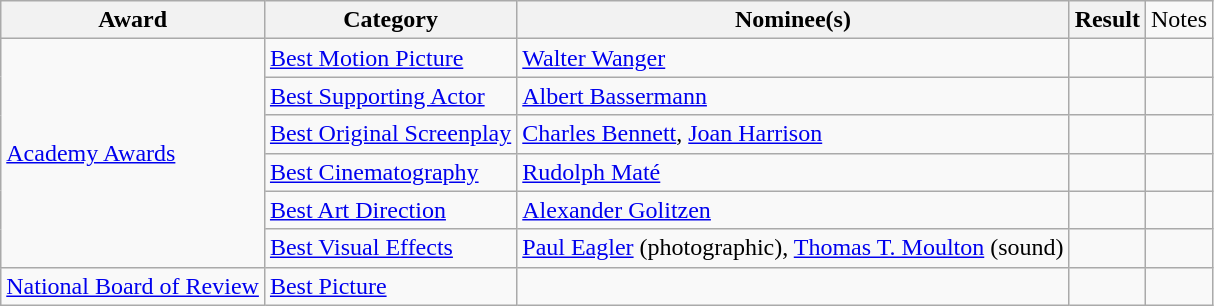<table class="wikitable plainrowheaders">
<tr>
<th>Award</th>
<th>Category</th>
<th>Nominee(s)</th>
<th>Result</th>
<td>Notes</td>
</tr>
<tr>
<td rowspan="6"><a href='#'>Academy Awards</a></td>
<td><a href='#'>Best Motion Picture</a></td>
<td><a href='#'>Walter Wanger</a></td>
<td></td>
<td></td>
</tr>
<tr>
<td><a href='#'>Best Supporting Actor</a></td>
<td><a href='#'>Albert Bassermann</a></td>
<td></td>
<td></td>
</tr>
<tr>
<td><a href='#'>Best Original Screenplay</a></td>
<td><a href='#'>Charles Bennett</a>, <a href='#'>Joan Harrison</a></td>
<td></td>
<td></td>
</tr>
<tr>
<td><a href='#'>Best Cinematography</a></td>
<td><a href='#'>Rudolph Maté</a></td>
<td></td>
<td></td>
</tr>
<tr>
<td><a href='#'>Best Art Direction</a></td>
<td><a href='#'>Alexander Golitzen</a></td>
<td></td>
<td></td>
</tr>
<tr>
<td><a href='#'>Best Visual Effects</a></td>
<td><a href='#'>Paul Eagler</a> (photographic), <a href='#'>Thomas T. Moulton</a> (sound)</td>
<td></td>
<td></td>
</tr>
<tr>
<td><a href='#'>National Board of Review</a></td>
<td><a href='#'>Best Picture</a></td>
<td></td>
<td></td>
<td></td>
</tr>
</table>
